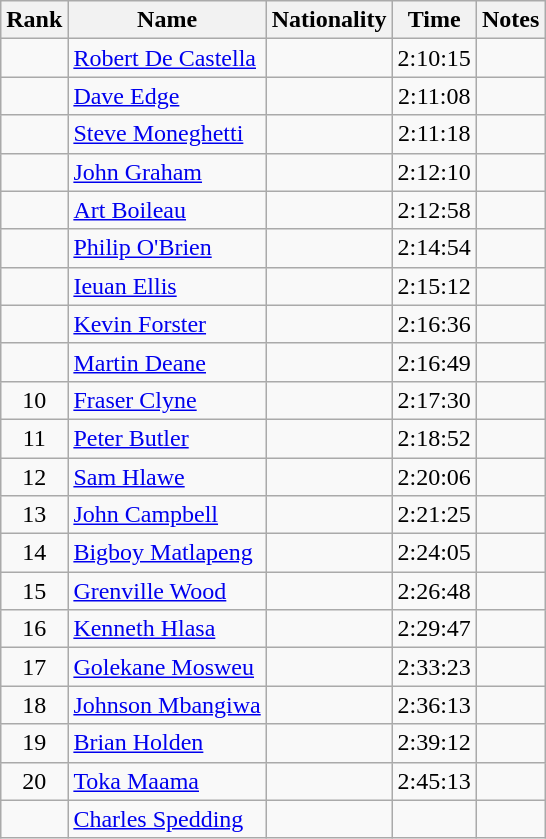<table class="wikitable sortable" style=" text-align:center">
<tr>
<th>Rank</th>
<th>Name</th>
<th>Nationality</th>
<th>Time</th>
<th>Notes</th>
</tr>
<tr>
<td></td>
<td align=left><a href='#'>Robert De Castella</a></td>
<td align=left></td>
<td>2:10:15</td>
<td></td>
</tr>
<tr>
<td></td>
<td align=left><a href='#'>Dave Edge</a></td>
<td align=left></td>
<td>2:11:08</td>
<td></td>
</tr>
<tr>
<td></td>
<td align=left><a href='#'>Steve Moneghetti</a></td>
<td align=left></td>
<td>2:11:18</td>
<td></td>
</tr>
<tr>
<td></td>
<td align=left><a href='#'>John Graham</a></td>
<td align=left></td>
<td>2:12:10</td>
<td></td>
</tr>
<tr>
<td></td>
<td align=left><a href='#'>Art Boileau</a></td>
<td align=left></td>
<td>2:12:58</td>
<td></td>
</tr>
<tr>
<td></td>
<td align=left><a href='#'>Philip O'Brien</a></td>
<td align=left></td>
<td>2:14:54</td>
<td></td>
</tr>
<tr>
<td></td>
<td align=left><a href='#'>Ieuan Ellis</a></td>
<td align=left></td>
<td>2:15:12</td>
<td></td>
</tr>
<tr>
<td></td>
<td align=left><a href='#'>Kevin Forster</a></td>
<td align=left></td>
<td>2:16:36</td>
<td></td>
</tr>
<tr>
<td></td>
<td align=left><a href='#'>Martin Deane</a></td>
<td align=left></td>
<td>2:16:49</td>
<td></td>
</tr>
<tr>
<td>10</td>
<td align=left><a href='#'>Fraser Clyne</a></td>
<td align=left></td>
<td>2:17:30</td>
<td></td>
</tr>
<tr>
<td>11</td>
<td align=left><a href='#'>Peter Butler</a></td>
<td align=left></td>
<td>2:18:52</td>
<td></td>
</tr>
<tr>
<td>12</td>
<td align=left><a href='#'>Sam Hlawe</a></td>
<td align=left></td>
<td>2:20:06</td>
<td></td>
</tr>
<tr>
<td>13</td>
<td align=left><a href='#'>John Campbell</a></td>
<td align=left></td>
<td>2:21:25</td>
<td></td>
</tr>
<tr>
<td>14</td>
<td align=left><a href='#'>Bigboy Matlapeng</a></td>
<td align=left></td>
<td>2:24:05</td>
<td></td>
</tr>
<tr>
<td>15</td>
<td align=left><a href='#'>Grenville Wood</a></td>
<td align=left></td>
<td>2:26:48</td>
<td></td>
</tr>
<tr>
<td>16</td>
<td align=left><a href='#'>Kenneth Hlasa</a></td>
<td align=left></td>
<td>2:29:47</td>
<td></td>
</tr>
<tr>
<td>17</td>
<td align=left><a href='#'>Golekane Mosweu</a></td>
<td align=left></td>
<td>2:33:23</td>
<td></td>
</tr>
<tr>
<td>18</td>
<td align=left><a href='#'>Johnson Mbangiwa</a></td>
<td align=left></td>
<td>2:36:13</td>
<td></td>
</tr>
<tr>
<td>19</td>
<td align=left><a href='#'>Brian Holden</a></td>
<td align=left></td>
<td>2:39:12</td>
<td></td>
</tr>
<tr>
<td>20</td>
<td align=left><a href='#'>Toka Maama</a></td>
<td align=left></td>
<td>2:45:13</td>
<td></td>
</tr>
<tr>
<td></td>
<td align=left><a href='#'>Charles Spedding</a></td>
<td align=left></td>
<td></td>
<td></td>
</tr>
</table>
